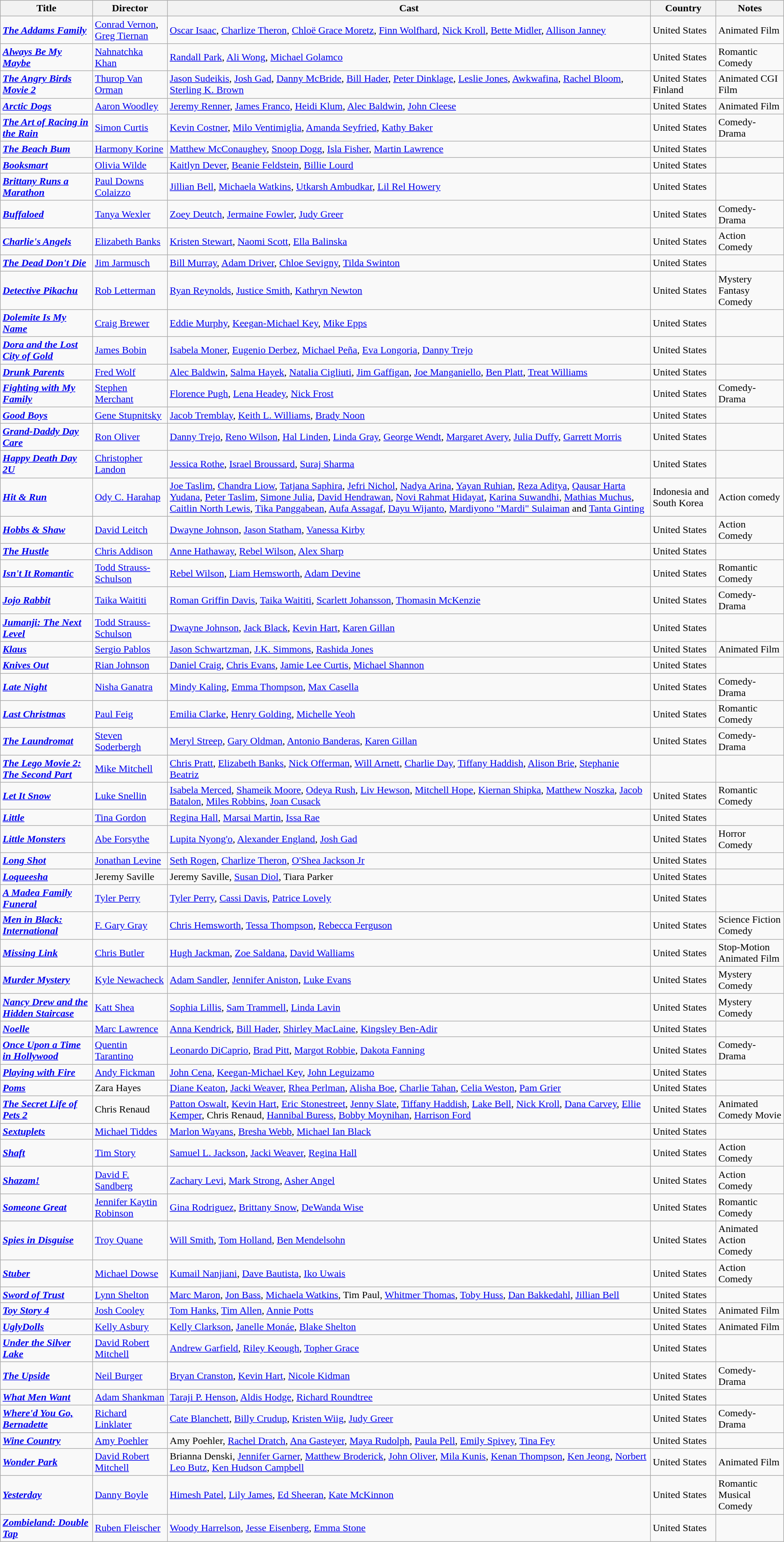<table class="wikitable sortable">
<tr>
<th>Title</th>
<th>Director</th>
<th>Cast</th>
<th>Country</th>
<th>Notes</th>
</tr>
<tr>
<td><strong><em><a href='#'>The Addams Family</a></em></strong></td>
<td><a href='#'>Conrad Vernon</a>, <a href='#'>Greg Tiernan</a></td>
<td><a href='#'>Oscar Isaac</a>, <a href='#'>Charlize Theron</a>, <a href='#'>Chloë Grace Moretz</a>, <a href='#'>Finn Wolfhard</a>, <a href='#'>Nick Kroll</a>, <a href='#'>Bette Midler</a>, <a href='#'>Allison Janney</a></td>
<td>United States</td>
<td>Animated Film</td>
</tr>
<tr>
<td><strong><em><a href='#'>Always Be My Maybe</a></em></strong></td>
<td><a href='#'>Nahnatchka Khan</a></td>
<td><a href='#'>Randall Park</a>, <a href='#'>Ali Wong</a>, <a href='#'>Michael Golamco</a></td>
<td>United States</td>
<td>Romantic Comedy</td>
</tr>
<tr>
<td><strong><em><a href='#'>The Angry Birds Movie 2</a></em></strong></td>
<td><a href='#'>Thurop Van Orman</a></td>
<td><a href='#'>Jason Sudeikis</a>, <a href='#'>Josh Gad</a>, <a href='#'>Danny McBride</a>, <a href='#'>Bill Hader</a>, <a href='#'>Peter Dinklage</a>, <a href='#'>Leslie Jones</a>, <a href='#'>Awkwafina</a>, <a href='#'>Rachel Bloom</a>, <a href='#'>Sterling K. Brown</a></td>
<td>United States<br>Finland</td>
<td>Animated CGI Film</td>
</tr>
<tr>
<td><strong><em><a href='#'>Arctic Dogs</a></em></strong></td>
<td><a href='#'>Aaron Woodley</a></td>
<td><a href='#'>Jeremy Renner</a>, <a href='#'>James Franco</a>, <a href='#'>Heidi Klum</a>, <a href='#'>Alec Baldwin</a>, <a href='#'>John Cleese</a></td>
<td>United States</td>
<td>Animated Film</td>
</tr>
<tr>
<td><strong><em><a href='#'>The Art of Racing in the Rain</a></em></strong></td>
<td><a href='#'>Simon Curtis</a></td>
<td><a href='#'>Kevin Costner</a>, <a href='#'>Milo Ventimiglia</a>, <a href='#'>Amanda Seyfried</a>, <a href='#'>Kathy Baker</a></td>
<td>United States</td>
<td>Comedy-Drama</td>
</tr>
<tr>
<td><strong><em><a href='#'>The Beach Bum</a></em></strong></td>
<td><a href='#'>Harmony Korine</a></td>
<td><a href='#'>Matthew McConaughey</a>, <a href='#'>Snoop Dogg</a>, <a href='#'>Isla Fisher</a>, <a href='#'>Martin Lawrence</a></td>
<td>United States</td>
<td></td>
</tr>
<tr>
<td><strong><em><a href='#'>Booksmart</a></em></strong></td>
<td><a href='#'>Olivia Wilde</a></td>
<td><a href='#'>Kaitlyn Dever</a>, <a href='#'>Beanie Feldstein</a>, <a href='#'>Billie Lourd</a></td>
<td>United States</td>
<td></td>
</tr>
<tr>
<td><strong><em><a href='#'>Brittany Runs a Marathon</a></em></strong></td>
<td><a href='#'>Paul Downs Colaizzo</a></td>
<td><a href='#'>Jillian Bell</a>, <a href='#'>Michaela Watkins</a>, <a href='#'>Utkarsh Ambudkar</a>, <a href='#'>Lil Rel Howery</a></td>
<td>United States</td>
<td></td>
</tr>
<tr>
<td><strong><em><a href='#'>Buffaloed</a></em></strong></td>
<td><a href='#'>Tanya Wexler</a></td>
<td><a href='#'>Zoey Deutch</a>, <a href='#'>Jermaine Fowler</a>, <a href='#'>Judy Greer</a></td>
<td>United States</td>
<td>Comedy-Drama</td>
</tr>
<tr>
<td><strong><em><a href='#'>Charlie's Angels</a></em></strong></td>
<td><a href='#'>Elizabeth Banks</a></td>
<td><a href='#'>Kristen Stewart</a>, <a href='#'>Naomi Scott</a>, <a href='#'>Ella Balinska</a></td>
<td>United States</td>
<td>Action Comedy</td>
</tr>
<tr>
<td><strong><em><a href='#'>The Dead Don't Die</a></em></strong></td>
<td><a href='#'>Jim Jarmusch</a></td>
<td><a href='#'>Bill Murray</a>, <a href='#'>Adam Driver</a>, <a href='#'>Chloe Sevigny</a>, <a href='#'>Tilda Swinton</a></td>
<td>United States</td>
<td></td>
</tr>
<tr>
<td><strong><em><a href='#'>Detective Pikachu</a></em></strong></td>
<td><a href='#'>Rob Letterman</a></td>
<td><a href='#'>Ryan Reynolds</a>, <a href='#'>Justice Smith</a>, <a href='#'>Kathryn Newton</a></td>
<td>United States</td>
<td>Mystery Fantasy Comedy</td>
</tr>
<tr>
<td><strong><em><a href='#'>Dolemite Is My Name</a></em></strong></td>
<td><a href='#'>Craig Brewer</a></td>
<td><a href='#'>Eddie Murphy</a>, <a href='#'>Keegan-Michael Key</a>, <a href='#'>Mike Epps</a></td>
<td>United States</td>
<td></td>
</tr>
<tr>
<td><strong><em><a href='#'>Dora and the Lost City of Gold</a></em></strong></td>
<td><a href='#'>James Bobin</a></td>
<td><a href='#'>Isabela Moner</a>, <a href='#'>Eugenio Derbez</a>, <a href='#'>Michael Peña</a>, <a href='#'>Eva Longoria</a>, <a href='#'>Danny Trejo</a></td>
<td>United States</td>
<td></td>
</tr>
<tr>
<td><strong><em><a href='#'>Drunk Parents</a></em></strong></td>
<td><a href='#'>Fred Wolf</a></td>
<td><a href='#'>Alec Baldwin</a>, <a href='#'>Salma Hayek</a>, <a href='#'>Natalia Cigliuti</a>, <a href='#'>Jim Gaffigan</a>, <a href='#'>Joe Manganiello</a>, <a href='#'>Ben Platt</a>, <a href='#'>Treat Williams</a></td>
<td>United States</td>
<td></td>
</tr>
<tr>
<td><strong><em><a href='#'>Fighting with My Family</a></em></strong></td>
<td><a href='#'>Stephen Merchant</a></td>
<td><a href='#'>Florence Pugh</a>, <a href='#'>Lena Headey</a>, <a href='#'>Nick Frost</a></td>
<td>United States</td>
<td>Comedy-Drama</td>
</tr>
<tr>
<td><strong><em><a href='#'>Good Boys</a></em></strong></td>
<td><a href='#'>Gene Stupnitsky</a></td>
<td><a href='#'>Jacob Tremblay</a>, <a href='#'>Keith L. Williams</a>, <a href='#'>Brady Noon</a></td>
<td>United States</td>
<td></td>
</tr>
<tr>
<td><strong><em><a href='#'>Grand-Daddy Day Care</a></em></strong></td>
<td><a href='#'>Ron Oliver</a></td>
<td><a href='#'>Danny Trejo</a>, <a href='#'>Reno Wilson</a>, <a href='#'>Hal Linden</a>, <a href='#'>Linda Gray</a>, <a href='#'>George Wendt</a>, <a href='#'>Margaret Avery</a>, <a href='#'>Julia Duffy</a>, <a href='#'>Garrett Morris</a></td>
<td>United States</td>
<td></td>
</tr>
<tr>
<td><strong><em><a href='#'>Happy Death Day 2U</a></em></strong></td>
<td><a href='#'>Christopher Landon</a></td>
<td><a href='#'>Jessica Rothe</a>, <a href='#'>Israel Broussard</a>, <a href='#'>Suraj Sharma</a></td>
<td>United States</td>
<td></td>
</tr>
<tr>
<td><strong><em><a href='#'>Hit & Run</a></em></strong></td>
<td><a href='#'>Ody C. Harahap</a></td>
<td><a href='#'>Joe Taslim</a>, <a href='#'>Chandra Liow</a>, <a href='#'>Tatjana Saphira</a>, <a href='#'>Jefri Nichol</a>, <a href='#'>Nadya Arina</a>, <a href='#'>Yayan Ruhian</a>, <a href='#'>Reza Aditya</a>, <a href='#'>Qausar Harta Yudana</a>, <a href='#'>Peter Taslim</a>, <a href='#'>Simone Julia</a>, <a href='#'>David Hendrawan</a>, <a href='#'>Novi Rahmat Hidayat</a>, <a href='#'>Karina Suwandhi</a>, <a href='#'>Mathias Muchus</a>, <a href='#'>Caitlin North Lewis</a>, <a href='#'>Tika Panggabean</a>, <a href='#'>Aufa Assagaf</a>, <a href='#'>Dayu Wijanto</a>, <a href='#'>Mardiyono "Mardi" Sulaiman</a> and <a href='#'>Tanta Ginting</a></td>
<td>Indonesia and South Korea</td>
<td>Action comedy</td>
</tr>
<tr>
<td><strong><em><a href='#'>Hobbs & Shaw</a></em></strong></td>
<td><a href='#'>David Leitch</a></td>
<td><a href='#'>Dwayne Johnson</a>, <a href='#'>Jason Statham</a>, <a href='#'>Vanessa Kirby</a></td>
<td>United States</td>
<td>Action Comedy</td>
</tr>
<tr>
<td><strong><em><a href='#'>The Hustle</a></em></strong></td>
<td><a href='#'>Chris Addison</a></td>
<td><a href='#'>Anne Hathaway</a>, <a href='#'>Rebel Wilson</a>, <a href='#'>Alex Sharp</a></td>
<td>United States</td>
<td></td>
</tr>
<tr>
<td><strong><em><a href='#'>Isn't It Romantic</a></em></strong></td>
<td><a href='#'>Todd Strauss-Schulson</a></td>
<td><a href='#'>Rebel Wilson</a>, <a href='#'>Liam Hemsworth</a>, <a href='#'>Adam Devine</a></td>
<td>United States</td>
<td>Romantic Comedy</td>
</tr>
<tr>
<td><strong><em><a href='#'>Jojo Rabbit</a></em></strong></td>
<td><a href='#'>Taika Waititi</a></td>
<td><a href='#'>Roman Griffin Davis</a>, <a href='#'>Taika Waititi</a>, <a href='#'>Scarlett Johansson</a>, <a href='#'>Thomasin McKenzie</a></td>
<td>United States</td>
<td>Comedy-Drama</td>
</tr>
<tr>
<td><strong><em><a href='#'>Jumanji: The Next Level</a></em></strong></td>
<td><a href='#'>Todd Strauss-Schulson</a></td>
<td><a href='#'>Dwayne Johnson</a>, <a href='#'>Jack Black</a>, <a href='#'>Kevin Hart</a>, <a href='#'>Karen Gillan</a></td>
<td>United States</td>
<td></td>
</tr>
<tr>
<td><strong><em><a href='#'>Klaus</a></em></strong></td>
<td><a href='#'>Sergio Pablos</a></td>
<td><a href='#'>Jason Schwartzman</a>, <a href='#'>J.K. Simmons</a>, <a href='#'>Rashida Jones</a></td>
<td>United States</td>
<td>Animated Film</td>
</tr>
<tr>
<td><strong><em><a href='#'>Knives Out</a></em></strong></td>
<td><a href='#'>Rian Johnson</a></td>
<td><a href='#'>Daniel Craig</a>, <a href='#'>Chris Evans</a>, <a href='#'>Jamie Lee Curtis</a>, <a href='#'>Michael Shannon</a></td>
<td>United States</td>
<td></td>
</tr>
<tr>
<td><strong><em><a href='#'>Late Night</a></em></strong></td>
<td><a href='#'>Nisha Ganatra</a></td>
<td><a href='#'>Mindy Kaling</a>, <a href='#'>Emma Thompson</a>, <a href='#'>Max Casella</a></td>
<td>United States</td>
<td>Comedy-Drama</td>
</tr>
<tr>
<td><strong><em><a href='#'>Last Christmas</a></em></strong></td>
<td><a href='#'>Paul Feig</a></td>
<td><a href='#'>Emilia Clarke</a>, <a href='#'>Henry Golding</a>, <a href='#'>Michelle Yeoh</a></td>
<td>United States</td>
<td>Romantic Comedy</td>
</tr>
<tr>
<td><strong><em><a href='#'>The Laundromat</a></em></strong></td>
<td><a href='#'>Steven Soderbergh</a></td>
<td><a href='#'>Meryl Streep</a>, <a href='#'>Gary Oldman</a>, <a href='#'>Antonio Banderas</a>, <a href='#'>Karen Gillan</a></td>
<td>United States</td>
<td>Comedy-Drama</td>
</tr>
<tr>
<td><strong><em><a href='#'>The Lego Movie 2: The Second Part</a></em></strong></td>
<td><a href='#'>Mike Mitchell</a></td>
<td><a href='#'>Chris Pratt</a>, <a href='#'>Elizabeth Banks</a>, <a href='#'>Nick Offerman</a>, <a href='#'>Will Arnett</a>, <a href='#'>Charlie Day</a>, <a href='#'>Tiffany Haddish</a>, <a href='#'>Alison Brie</a>, <a href='#'>Stephanie Beatriz</a></td>
<td></td>
<td></td>
</tr>
<tr>
<td><strong><em><a href='#'>Let It Snow</a></em></strong></td>
<td><a href='#'>Luke Snellin</a></td>
<td><a href='#'>Isabela Merced</a>, <a href='#'>Shameik Moore</a>, <a href='#'>Odeya Rush</a>, <a href='#'>Liv Hewson</a>, <a href='#'>Mitchell Hope</a>, <a href='#'>Kiernan Shipka</a>, <a href='#'>Matthew Noszka</a>, <a href='#'>Jacob Batalon</a>, <a href='#'>Miles Robbins</a>, <a href='#'>Joan Cusack</a></td>
<td>United States</td>
<td>Romantic Comedy</td>
</tr>
<tr>
<td><strong><em><a href='#'>Little</a></em></strong></td>
<td><a href='#'>Tina Gordon</a></td>
<td><a href='#'>Regina Hall</a>, <a href='#'>Marsai Martin</a>, <a href='#'>Issa Rae</a></td>
<td>United States</td>
<td></td>
</tr>
<tr>
<td><strong><em><a href='#'>Little Monsters</a></em></strong></td>
<td><a href='#'>Abe Forsythe</a></td>
<td><a href='#'>Lupita Nyong'o</a>, <a href='#'>Alexander England</a>, <a href='#'>Josh Gad</a></td>
<td>United States</td>
<td>Horror Comedy</td>
</tr>
<tr>
<td><strong><em><a href='#'>Long Shot</a></em></strong></td>
<td><a href='#'>Jonathan Levine</a></td>
<td><a href='#'>Seth Rogen</a>, <a href='#'>Charlize Theron</a>, <a href='#'>O'Shea Jackson Jr</a></td>
<td>United States</td>
<td></td>
</tr>
<tr>
<td><strong><em><a href='#'>Loqueesha</a></em></strong></td>
<td>Jeremy Saville</td>
<td>Jeremy Saville, <a href='#'>Susan Diol</a>, Tiara Parker</td>
<td>United States</td>
<td></td>
</tr>
<tr>
<td><strong><em><a href='#'>A Madea Family Funeral</a></em></strong></td>
<td><a href='#'>Tyler Perry</a></td>
<td><a href='#'>Tyler Perry</a>, <a href='#'>Cassi Davis</a>, <a href='#'>Patrice Lovely</a></td>
<td>United States</td>
<td></td>
</tr>
<tr>
<td><strong><em><a href='#'>Men in Black: International</a></em></strong></td>
<td><a href='#'>F. Gary Gray</a></td>
<td><a href='#'>Chris Hemsworth</a>, <a href='#'>Tessa Thompson</a>, <a href='#'>Rebecca Ferguson</a></td>
<td>United States</td>
<td>Science Fiction Comedy</td>
</tr>
<tr>
<td><strong><em><a href='#'>Missing Link</a></em></strong></td>
<td><a href='#'>Chris Butler</a></td>
<td><a href='#'>Hugh Jackman</a>, <a href='#'>Zoe Saldana</a>, <a href='#'>David Walliams</a></td>
<td>United States</td>
<td>Stop-Motion Animated Film</td>
</tr>
<tr>
<td><strong><em><a href='#'>Murder Mystery</a></em></strong></td>
<td><a href='#'>Kyle Newacheck</a></td>
<td><a href='#'>Adam Sandler</a>, <a href='#'>Jennifer Aniston</a>, <a href='#'>Luke Evans</a></td>
<td>United States</td>
<td>Mystery Comedy</td>
</tr>
<tr>
<td><strong><em><a href='#'>Nancy Drew and the Hidden Staircase</a></em></strong></td>
<td><a href='#'>Katt Shea</a></td>
<td><a href='#'>Sophia Lillis</a>, <a href='#'>Sam Trammell</a>, <a href='#'>Linda Lavin</a></td>
<td>United States</td>
<td>Mystery Comedy</td>
</tr>
<tr>
<td><strong><em><a href='#'>Noelle</a></em></strong></td>
<td><a href='#'>Marc Lawrence</a></td>
<td><a href='#'>Anna Kendrick</a>, <a href='#'>Bill Hader</a>, <a href='#'>Shirley MacLaine</a>, <a href='#'>Kingsley Ben-Adir</a></td>
<td>United States</td>
<td></td>
</tr>
<tr>
<td><strong><em><a href='#'>Once Upon a Time in Hollywood</a></em></strong></td>
<td><a href='#'>Quentin Tarantino</a></td>
<td><a href='#'>Leonardo DiCaprio</a>, <a href='#'>Brad Pitt</a>, <a href='#'>Margot Robbie</a>, <a href='#'>Dakota Fanning</a></td>
<td>United States</td>
<td>Comedy-Drama</td>
</tr>
<tr>
<td><strong><em><a href='#'>Playing with Fire</a></em></strong></td>
<td><a href='#'>Andy Fickman</a></td>
<td><a href='#'>John Cena</a>, <a href='#'>Keegan-Michael Key</a>, <a href='#'>John Leguizamo</a></td>
<td>United States</td>
<td></td>
</tr>
<tr>
<td><strong><em><a href='#'>Poms</a></em></strong></td>
<td>Zara Hayes</td>
<td><a href='#'>Diane Keaton</a>, <a href='#'>Jacki Weaver</a>, <a href='#'>Rhea Perlman</a>, <a href='#'>Alisha Boe</a>, <a href='#'>Charlie Tahan</a>, <a href='#'>Celia Weston</a>, <a href='#'>Pam Grier</a></td>
<td>United States</td>
<td></td>
</tr>
<tr>
<td><strong><em><a href='#'>The Secret Life of Pets 2</a></em></strong></td>
<td>Chris Renaud</td>
<td><a href='#'>Patton Oswalt</a>, <a href='#'>Kevin Hart</a>, <a href='#'>Eric Stonestreet</a>, <a href='#'>Jenny Slate</a>, <a href='#'>Tiffany Haddish</a>, <a href='#'>Lake Bell</a>, <a href='#'>Nick Kroll</a>, <a href='#'>Dana Carvey</a>, <a href='#'>Ellie Kemper</a>, Chris Renaud, <a href='#'>Hannibal Buress</a>, <a href='#'>Bobby Moynihan</a>, <a href='#'>Harrison Ford</a></td>
<td>United States</td>
<td>Animated Comedy Movie</td>
</tr>
<tr>
<td><strong><em><a href='#'>Sextuplets</a></em></strong></td>
<td><a href='#'>Michael Tiddes</a></td>
<td><a href='#'>Marlon Wayans</a>, <a href='#'>Bresha Webb</a>, <a href='#'>Michael Ian Black</a></td>
<td>United States</td>
<td></td>
</tr>
<tr>
<td><strong><em><a href='#'>Shaft</a></em></strong></td>
<td><a href='#'>Tim Story</a></td>
<td><a href='#'>Samuel L. Jackson</a>, <a href='#'>Jacki Weaver</a>, <a href='#'>Regina Hall</a></td>
<td>United States</td>
<td>Action Comedy</td>
</tr>
<tr>
<td><strong><em><a href='#'>Shazam!</a></em></strong></td>
<td><a href='#'>David F. Sandberg</a></td>
<td><a href='#'>Zachary Levi</a>, <a href='#'>Mark Strong</a>, <a href='#'>Asher Angel</a></td>
<td>United States</td>
<td>Action Comedy</td>
</tr>
<tr>
<td><strong><em><a href='#'>Someone Great</a></em></strong></td>
<td><a href='#'>Jennifer Kaytin Robinson</a></td>
<td><a href='#'>Gina Rodriguez</a>, <a href='#'>Brittany Snow</a>, <a href='#'>DeWanda Wise</a></td>
<td>United States</td>
<td>Romantic Comedy</td>
</tr>
<tr>
<td><strong><em><a href='#'>Spies in Disguise</a></em></strong></td>
<td><a href='#'>Troy Quane</a></td>
<td><a href='#'>Will Smith</a>, <a href='#'>Tom Holland</a>, <a href='#'>Ben Mendelsohn</a></td>
<td>United States</td>
<td>Animated Action Comedy</td>
</tr>
<tr>
<td><strong><em><a href='#'>Stuber</a></em></strong></td>
<td><a href='#'>Michael Dowse</a></td>
<td><a href='#'>Kumail Nanjiani</a>, <a href='#'>Dave Bautista</a>, <a href='#'>Iko Uwais</a></td>
<td>United States</td>
<td>Action Comedy</td>
</tr>
<tr>
<td><strong><em><a href='#'>Sword of Trust</a></em></strong></td>
<td><a href='#'>Lynn Shelton</a></td>
<td><a href='#'>Marc Maron</a>, <a href='#'>Jon Bass</a>, <a href='#'>Michaela Watkins</a>, Tim Paul, <a href='#'>Whitmer Thomas</a>, <a href='#'>Toby Huss</a>, <a href='#'>Dan Bakkedahl</a>, <a href='#'>Jillian Bell</a></td>
<td>United States</td>
<td></td>
</tr>
<tr>
<td><strong><em><a href='#'>Toy Story 4</a></em></strong></td>
<td><a href='#'>Josh Cooley</a></td>
<td><a href='#'>Tom Hanks</a>, <a href='#'>Tim Allen</a>, <a href='#'>Annie Potts</a></td>
<td>United States</td>
<td>Animated Film</td>
</tr>
<tr>
<td><strong><em><a href='#'>UglyDolls</a></em></strong></td>
<td><a href='#'>Kelly Asbury</a></td>
<td><a href='#'>Kelly Clarkson</a>, <a href='#'>Janelle Monáe</a>, <a href='#'>Blake Shelton</a></td>
<td>United States</td>
<td>Animated Film</td>
</tr>
<tr>
<td><strong><em><a href='#'>Under the Silver Lake</a></em></strong></td>
<td><a href='#'>David Robert Mitchell</a></td>
<td><a href='#'>Andrew Garfield</a>, <a href='#'>Riley Keough</a>, <a href='#'>Topher Grace</a></td>
<td>United States</td>
<td></td>
</tr>
<tr>
<td><strong><em><a href='#'>The Upside</a></em></strong></td>
<td><a href='#'>Neil Burger</a></td>
<td><a href='#'>Bryan Cranston</a>, <a href='#'>Kevin Hart</a>, <a href='#'>Nicole Kidman</a></td>
<td>United States</td>
<td>Comedy-Drama</td>
</tr>
<tr>
<td><strong><em><a href='#'>What Men Want</a></em></strong></td>
<td><a href='#'>Adam Shankman</a></td>
<td><a href='#'>Taraji P. Henson</a>, <a href='#'>Aldis Hodge</a>, <a href='#'>Richard Roundtree</a></td>
<td>United States</td>
<td></td>
</tr>
<tr>
<td><strong><em><a href='#'>Where'd You Go, Bernadette</a></em></strong></td>
<td><a href='#'>Richard Linklater</a></td>
<td><a href='#'>Cate Blanchett</a>, <a href='#'>Billy Crudup</a>, <a href='#'>Kristen Wiig</a>, <a href='#'>Judy Greer</a></td>
<td>United States</td>
<td>Comedy-Drama</td>
</tr>
<tr>
<td><strong><em><a href='#'>Wine Country</a></em></strong></td>
<td><a href='#'>Amy Poehler</a></td>
<td>Amy Poehler, <a href='#'>Rachel Dratch</a>, <a href='#'>Ana Gasteyer</a>, <a href='#'>Maya Rudolph</a>, <a href='#'>Paula Pell</a>, <a href='#'>Emily Spivey</a>, <a href='#'>Tina Fey</a></td>
<td>United States</td>
<td></td>
</tr>
<tr>
<td><strong><em><a href='#'>Wonder Park</a></em></strong></td>
<td><a href='#'>David Robert Mitchell</a></td>
<td>Brianna Denski, <a href='#'>Jennifer Garner</a>, <a href='#'>Matthew Broderick</a>, <a href='#'>John Oliver</a>, <a href='#'>Mila Kunis</a>, <a href='#'>Kenan Thompson</a>, <a href='#'>Ken Jeong</a>, <a href='#'>Norbert Leo Butz</a>, <a href='#'>Ken Hudson Campbell</a></td>
<td>United States</td>
<td>Animated Film</td>
</tr>
<tr>
<td><strong><em><a href='#'>Yesterday</a></em></strong></td>
<td><a href='#'>Danny Boyle</a></td>
<td><a href='#'>Himesh Patel</a>, <a href='#'>Lily James</a>, <a href='#'>Ed Sheeran</a>, <a href='#'>Kate McKinnon</a></td>
<td>United States</td>
<td>Romantic Musical Comedy</td>
</tr>
<tr>
<td><strong><em><a href='#'>Zombieland: Double Tap</a></em></strong></td>
<td><a href='#'>Ruben Fleischer</a></td>
<td><a href='#'>Woody Harrelson</a>, <a href='#'>Jesse Eisenberg</a>, <a href='#'>Emma Stone</a></td>
<td>United States</td>
<td></td>
</tr>
</table>
